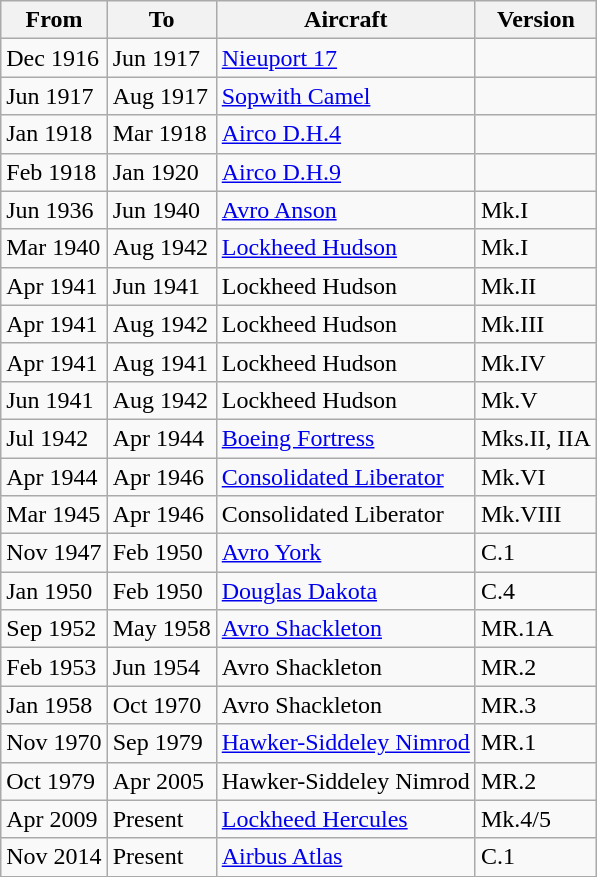<table class="wikitable">
<tr>
<th>From</th>
<th>To</th>
<th>Aircraft</th>
<th>Version</th>
</tr>
<tr>
<td>Dec 1916</td>
<td>Jun 1917</td>
<td><a href='#'>Nieuport 17</a></td>
<td></td>
</tr>
<tr>
<td>Jun 1917</td>
<td>Aug 1917</td>
<td><a href='#'>Sopwith Camel</a></td>
<td></td>
</tr>
<tr>
<td>Jan 1918</td>
<td>Mar 1918</td>
<td><a href='#'>Airco D.H.4</a></td>
<td></td>
</tr>
<tr>
<td>Feb 1918</td>
<td>Jan 1920</td>
<td><a href='#'>Airco D.H.9</a></td>
<td></td>
</tr>
<tr>
<td>Jun 1936</td>
<td>Jun 1940</td>
<td><a href='#'>Avro Anson</a></td>
<td>Mk.I</td>
</tr>
<tr>
<td>Mar 1940</td>
<td>Aug 1942</td>
<td><a href='#'>Lockheed Hudson</a></td>
<td>Mk.I</td>
</tr>
<tr>
<td>Apr 1941</td>
<td>Jun 1941</td>
<td>Lockheed Hudson</td>
<td>Mk.II</td>
</tr>
<tr>
<td>Apr 1941</td>
<td>Aug 1942</td>
<td>Lockheed Hudson</td>
<td>Mk.III</td>
</tr>
<tr>
<td>Apr 1941</td>
<td>Aug 1941</td>
<td>Lockheed Hudson</td>
<td>Mk.IV</td>
</tr>
<tr>
<td>Jun 1941</td>
<td>Aug 1942</td>
<td>Lockheed Hudson</td>
<td>Mk.V</td>
</tr>
<tr>
<td>Jul 1942</td>
<td>Apr 1944</td>
<td><a href='#'>Boeing Fortress</a></td>
<td>Mks.II, IIA</td>
</tr>
<tr>
<td>Apr 1944</td>
<td>Apr 1946</td>
<td><a href='#'>Consolidated Liberator</a></td>
<td>Mk.VI</td>
</tr>
<tr>
<td>Mar 1945</td>
<td>Apr 1946</td>
<td>Consolidated Liberator</td>
<td>Mk.VIII</td>
</tr>
<tr>
<td>Nov 1947</td>
<td>Feb 1950</td>
<td><a href='#'>Avro York</a></td>
<td>C.1</td>
</tr>
<tr>
<td>Jan 1950</td>
<td>Feb 1950</td>
<td><a href='#'>Douglas Dakota</a></td>
<td>C.4</td>
</tr>
<tr>
<td>Sep 1952</td>
<td>May 1958</td>
<td><a href='#'>Avro Shackleton</a></td>
<td>MR.1A</td>
</tr>
<tr>
<td>Feb 1953</td>
<td>Jun 1954</td>
<td>Avro Shackleton</td>
<td>MR.2</td>
</tr>
<tr>
<td>Jan 1958</td>
<td>Oct 1970</td>
<td>Avro Shackleton</td>
<td>MR.3</td>
</tr>
<tr>
<td>Nov 1970</td>
<td>Sep 1979</td>
<td><a href='#'>Hawker-Siddeley Nimrod</a></td>
<td>MR.1</td>
</tr>
<tr>
<td>Oct 1979</td>
<td>Apr 2005</td>
<td>Hawker-Siddeley Nimrod</td>
<td>MR.2</td>
</tr>
<tr>
<td>Apr 2009</td>
<td>Present</td>
<td><a href='#'>Lockheed Hercules</a></td>
<td>Mk.4/5</td>
</tr>
<tr>
<td>Nov 2014</td>
<td>Present</td>
<td><a href='#'>Airbus Atlas</a></td>
<td>C.1</td>
</tr>
</table>
